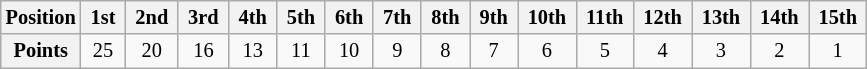<table class="wikitable" style="font-size:85%; text-align:center">
<tr>
<th>Position</th>
<th> 1st </th>
<th> 2nd </th>
<th> 3rd </th>
<th> 4th </th>
<th> 5th </th>
<th> 6th </th>
<th> 7th </th>
<th> 8th </th>
<th> 9th </th>
<th> 10th </th>
<th> 11th </th>
<th> 12th </th>
<th> 13th </th>
<th> 14th </th>
<th> 15th </th>
</tr>
<tr>
<th>Points</th>
<td>25</td>
<td>20</td>
<td>16</td>
<td>13</td>
<td>11</td>
<td>10</td>
<td>9</td>
<td>8</td>
<td>7</td>
<td>6</td>
<td>5</td>
<td>4</td>
<td>3</td>
<td>2</td>
<td>1</td>
</tr>
</table>
